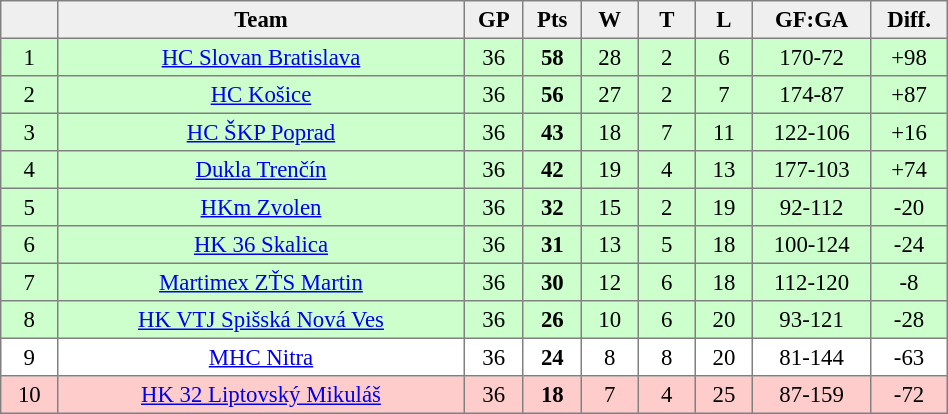<table cellpadding="3" cellspacing="0" border="1" style="font-size: 95%; text-align: center; border: gray solid 1px; border-collapse: collapse;" width="50%">
<tr bgcolor=#efefef>
<th width="20"></th>
<th width="185">Team</th>
<th width="20">GP</th>
<th width="20">Pts</th>
<th width="20">W</th>
<th width="20">T</th>
<th width="20">L</th>
<th width="20">GF:GA</th>
<th width="20">Diff.</th>
</tr>
<tr align="center" bgcolor="#ccffcc">
<td>1</td>
<td><a href='#'>HC Slovan Bratislava</a></td>
<td>36</td>
<td><strong>58</strong></td>
<td>28</td>
<td>2</td>
<td>6</td>
<td>170-72</td>
<td>+98</td>
</tr>
<tr align="center" bgcolor="#ccffcc">
<td>2</td>
<td><a href='#'>HC Košice</a></td>
<td>36</td>
<td><strong>56</strong></td>
<td>27</td>
<td>2</td>
<td>7</td>
<td>174-87</td>
<td>+87</td>
</tr>
<tr align="center" bgcolor="#ccffcc">
<td>3</td>
<td><a href='#'>HC ŠKP Poprad</a></td>
<td>36</td>
<td><strong>43</strong></td>
<td>18</td>
<td>7</td>
<td>11</td>
<td>122-106</td>
<td>+16</td>
</tr>
<tr align="center" bgcolor="#ccffcc">
<td>4</td>
<td><a href='#'>Dukla Trenčín</a></td>
<td>36</td>
<td><strong>42</strong></td>
<td>19</td>
<td>4</td>
<td>13</td>
<td>177-103</td>
<td>+74</td>
</tr>
<tr align="center" bgcolor="#ccffcc">
<td>5</td>
<td><a href='#'>HKm Zvolen</a></td>
<td>36</td>
<td><strong>32</strong></td>
<td>15</td>
<td>2</td>
<td>19</td>
<td>92-112</td>
<td>-20</td>
</tr>
<tr align="center" bgcolor="#ccffcc">
<td>6</td>
<td><a href='#'>HK 36 Skalica</a></td>
<td>36</td>
<td><strong>31</strong></td>
<td>13</td>
<td>5</td>
<td>18</td>
<td>100-124</td>
<td>-24</td>
</tr>
<tr align="center" bgcolor="#ccffcc">
<td>7</td>
<td><a href='#'>Martimex ZŤS Martin</a></td>
<td>36</td>
<td><strong>30</strong></td>
<td>12</td>
<td>6</td>
<td>18</td>
<td>112-120</td>
<td>-8</td>
</tr>
<tr align="center" bgcolor="#ccffcc">
<td>8</td>
<td><a href='#'>HK VTJ Spišská Nová Ves</a></td>
<td>36</td>
<td><strong>26</strong></td>
<td>10</td>
<td>6</td>
<td>20</td>
<td>93-121</td>
<td>-28</td>
</tr>
<tr align="center">
<td>9</td>
<td><a href='#'>MHC Nitra</a></td>
<td>36</td>
<td><strong>24</strong></td>
<td>8</td>
<td>8</td>
<td>20</td>
<td>81-144</td>
<td>-63</td>
</tr>
<tr align="center" bgcolor="#ffcccc">
<td>10</td>
<td><a href='#'>HK 32 Liptovský Mikuláš</a></td>
<td>36</td>
<td><strong>18</strong></td>
<td>7</td>
<td>4</td>
<td>25</td>
<td>87-159</td>
<td>-72</td>
</tr>
</table>
